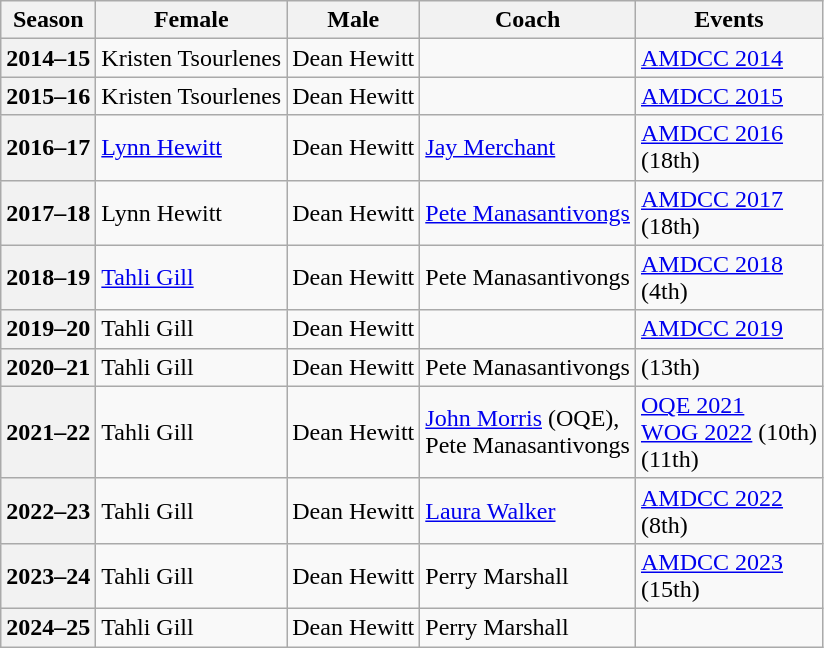<table class="wikitable">
<tr>
<th scope="col">Season</th>
<th scope="col">Female</th>
<th scope="col">Male</th>
<th scope="col">Coach</th>
<th scope="col">Events</th>
</tr>
<tr>
<th scope="row">2014–15</th>
<td>Kristen Tsourlenes</td>
<td>Dean Hewitt</td>
<td></td>
<td><a href='#'>AMDCC 2014</a> </td>
</tr>
<tr>
<th scope="row">2015–16</th>
<td>Kristen Tsourlenes</td>
<td>Dean Hewitt</td>
<td></td>
<td><a href='#'>AMDCC 2015</a> </td>
</tr>
<tr>
<th scope="row">2016–17</th>
<td><a href='#'>Lynn Hewitt</a></td>
<td>Dean Hewitt</td>
<td><a href='#'>Jay Merchant</a></td>
<td><a href='#'>AMDCC 2016</a>  <br>  (18th)</td>
</tr>
<tr>
<th scope="row">2017–18</th>
<td>Lynn Hewitt</td>
<td>Dean Hewitt</td>
<td><a href='#'>Pete Manasantivongs</a></td>
<td><a href='#'>AMDCC 2017</a>  <br>  (18th)</td>
</tr>
<tr>
<th scope="row">2018–19</th>
<td><a href='#'>Tahli Gill</a></td>
<td>Dean Hewitt</td>
<td>Pete Manasantivongs</td>
<td><a href='#'>AMDCC 2018</a>  <br>  (4th)</td>
</tr>
<tr>
<th scope="row">2019–20</th>
<td>Tahli Gill</td>
<td>Dean Hewitt</td>
<td></td>
<td><a href='#'>AMDCC 2019</a> </td>
</tr>
<tr>
<th scope="row">2020–21</th>
<td>Tahli Gill</td>
<td>Dean Hewitt</td>
<td>Pete Manasantivongs</td>
<td> (13th)</td>
</tr>
<tr>
<th scope="row">2021–22</th>
<td>Tahli Gill</td>
<td>Dean Hewitt</td>
<td><a href='#'>John Morris</a> (OQE),<br>Pete Manasantivongs</td>
<td><a href='#'>OQE 2021</a>  <br> <a href='#'>WOG 2022</a> (10th) <br>  (11th)</td>
</tr>
<tr>
<th scope="row">2022–23</th>
<td>Tahli Gill</td>
<td>Dean Hewitt</td>
<td><a href='#'>Laura Walker</a></td>
<td><a href='#'>AMDCC 2022</a>  <br>  (8th)</td>
</tr>
<tr>
<th scope="row">2023–24</th>
<td>Tahli Gill</td>
<td>Dean Hewitt</td>
<td>Perry Marshall</td>
<td><a href='#'>AMDCC 2023</a>  <br>  (15th)</td>
</tr>
<tr>
<th scope="row">2024–25</th>
<td>Tahli Gill</td>
<td>Dean Hewitt</td>
<td>Perry Marshall</td>
<td> </td>
</tr>
</table>
